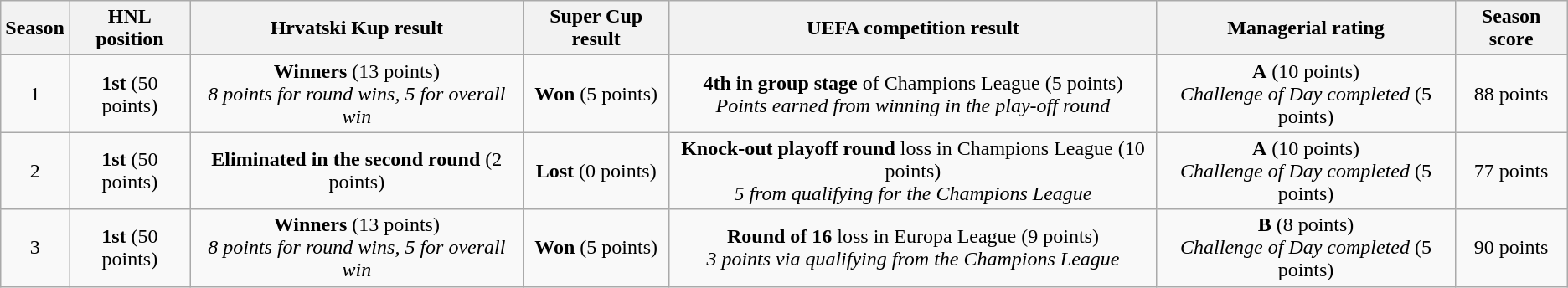<table class="wikitable" style="text-align:center">
<tr>
<th>Season</th>
<th>HNL position</th>
<th>Hrvatski Kup result</th>
<th>Super Cup result</th>
<th>UEFA competition result</th>
<th>Managerial rating</th>
<th>Season score</th>
</tr>
<tr>
<td>1</td>
<td><strong>1st</strong> (50 points)</td>
<td><strong>Winners</strong> (13 points)<br><em>8 points for round wins, 5 for overall win</em></td>
<td><strong>Won</strong> (5 points)</td>
<td><strong>4th in group stage</strong> of Champions League (5 points)<br><em>Points earned from winning in the play-off round</em></td>
<td><strong>A</strong> (10 points)<br><em>Challenge of Day completed</em> (5 points)</td>
<td>88 points</td>
</tr>
<tr>
<td>2</td>
<td><strong>1st</strong> (50 points)</td>
<td><strong>Eliminated in the second round</strong> (2 points)</td>
<td><strong>Lost</strong> (0 points)</td>
<td><strong>Knock-out playoff round</strong> loss in Champions League (10 points)<br><em>5 from qualifying for the Champions League</em></td>
<td><strong>A</strong> (10 points)<br><em>Challenge of Day completed</em> (5 points)</td>
<td>77 points</td>
</tr>
<tr>
<td>3</td>
<td><strong>1st</strong> (50 points)</td>
<td><strong>Winners</strong> (13 points)<br><em>8 points for round wins, 5 for overall win</em></td>
<td><strong>Won</strong> (5 points)</td>
<td><strong>Round of 16</strong> loss in Europa League (9 points)<br><em>3 points via qualifying from the Champions League</em></td>
<td><strong>B</strong> (8 points)<br><em>Challenge of Day completed</em> (5 points)</td>
<td>90 points</td>
</tr>
</table>
